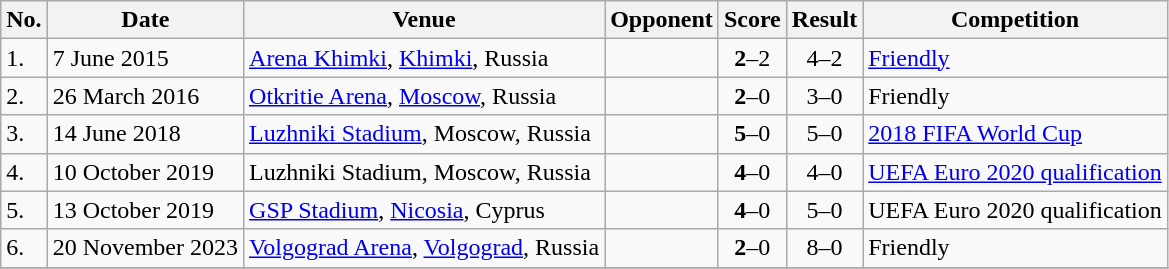<table class="wikitable">
<tr>
<th>No.</th>
<th>Date</th>
<th>Venue</th>
<th>Opponent</th>
<th>Score</th>
<th>Result</th>
<th>Competition</th>
</tr>
<tr>
<td>1.</td>
<td>7 June 2015</td>
<td><a href='#'>Arena Khimki</a>, <a href='#'>Khimki</a>, Russia</td>
<td></td>
<td align=center><strong>2</strong>–2</td>
<td align=center>4–2</td>
<td><a href='#'>Friendly</a></td>
</tr>
<tr>
<td>2.</td>
<td>26 March 2016</td>
<td><a href='#'>Otkritie Arena</a>, <a href='#'>Moscow</a>, Russia</td>
<td></td>
<td align=center><strong>2</strong>–0</td>
<td align=center>3–0</td>
<td>Friendly</td>
</tr>
<tr>
<td>3.</td>
<td>14 June 2018</td>
<td><a href='#'>Luzhniki Stadium</a>, Moscow, Russia</td>
<td></td>
<td align=center><strong>5</strong>–0</td>
<td align=center>5–0</td>
<td><a href='#'>2018 FIFA World Cup</a></td>
</tr>
<tr>
<td>4.</td>
<td>10 October 2019</td>
<td>Luzhniki Stadium, Moscow, Russia</td>
<td></td>
<td align=center><strong>4</strong>–0</td>
<td align=center>4–0</td>
<td><a href='#'>UEFA Euro 2020 qualification</a></td>
</tr>
<tr>
<td>5.</td>
<td>13 October 2019</td>
<td><a href='#'>GSP Stadium</a>, <a href='#'>Nicosia</a>, Cyprus</td>
<td></td>
<td align=center><strong>4</strong>–0</td>
<td align=center>5–0</td>
<td>UEFA Euro 2020 qualification</td>
</tr>
<tr>
<td>6.</td>
<td>20 November 2023</td>
<td><a href='#'>Volgograd Arena</a>, <a href='#'>Volgograd</a>, Russia</td>
<td></td>
<td align=center><strong>2</strong>–0</td>
<td align=center>8–0</td>
<td>Friendly</td>
</tr>
<tr>
</tr>
</table>
